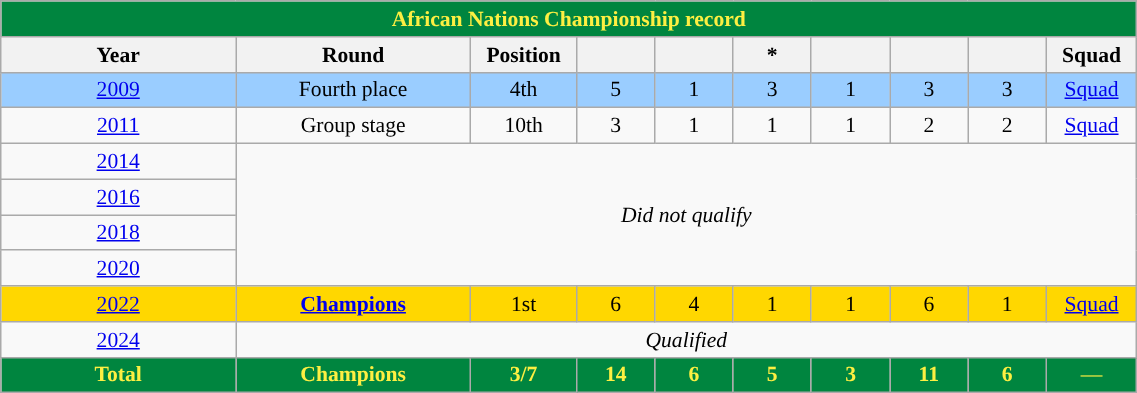<table class="wikitable" style="font-size:90%; text-align:center;" width="60%">
<tr>
<th colspan="10" style="background:#00853F; color:#FDEF42; ">African Nations Championship record</th>
</tr>
<tr>
<th width="15%">Year</th>
<th width="15%">Round</th>
<th width="5%">Position</th>
<th width="5%"></th>
<th width="5%"></th>
<th width="5%">*</th>
<th width="5%"></th>
<th width="5%"></th>
<th width="5%"></th>
<th width="5%">Squad</th>
</tr>
<tr bgcolor="#9acdff">
<td> <a href='#'>2009</a></td>
<td>Fourth place</td>
<td>4th</td>
<td>5</td>
<td>1</td>
<td>3</td>
<td>1</td>
<td>3</td>
<td>3</td>
<td><a href='#'>Squad</a></td>
</tr>
<tr>
<td> <a href='#'>2011</a></td>
<td>Group stage</td>
<td>10th</td>
<td>3</td>
<td>1</td>
<td>1</td>
<td>1</td>
<td>2</td>
<td>2</td>
<td><a href='#'>Squad</a></td>
</tr>
<tr>
<td> <a href='#'>2014</a></td>
<td colspan="9" rowspan="4"><em>Did not qualify</em></td>
</tr>
<tr>
<td> <a href='#'>2016</a></td>
</tr>
<tr>
<td> <a href='#'>2018</a></td>
</tr>
<tr>
<td> <a href='#'>2020</a></td>
</tr>
<tr bgcolor="gold">
<td> <a href='#'>2022</a></td>
<td><strong><a href='#'>Champions</a></strong></td>
<td>1st</td>
<td>6</td>
<td>4</td>
<td>1</td>
<td>1</td>
<td>6</td>
<td>1</td>
<td><a href='#'>Squad</a></td>
</tr>
<tr>
<td>   <a href='#'>2024</a></td>
<td colspan="9"><em> Qualified </em></td>
</tr>
<tr>
<th style="background:#00853F; color:#FDEF42; ">Total</th>
<th style="background:#00853F; color:#FDEF42; ">Champions</th>
<th style="background:#00853F; color:#FDEF42; ">3/7</th>
<th style="background:#00853F; color:#FDEF42; ">14</th>
<th style="background:#00853F; color:#FDEF42; ">6</th>
<th style="background:#00853F; color:#FDEF42; ">5</th>
<th style="background:#00853F; color:#FDEF42; ">3</th>
<th style="background:#00853F; color:#FDEF42; ">11</th>
<th style="background:#00853F; color:#FDEF42; ">6</th>
<td style="background:#00853F; color:#FDEF42; ">—</td>
</tr>
</table>
